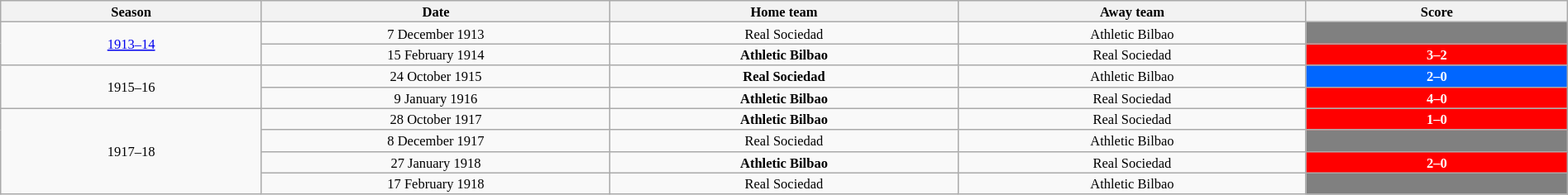<table class="wikitable" style="width:100%; text-align: center; font-size: 11px">
<tr>
<th style="width:6%;">Season</th>
<th style="width:8%;">Date</th>
<th style="width:8%;">Home team</th>
<th style="width:8%;">Away team</th>
<th style="width:6%;">Score</th>
</tr>
<tr>
<td rowspan=2><a href='#'>1913–14</a></td>
<td>7 December 1913</td>
<td>Real Sociedad</td>
<td>Athletic Bilbao</td>
<td bgcolor=#808080></td>
</tr>
<tr>
<td>15 February 1914</td>
<td><strong>Athletic Bilbao</strong></td>
<td>Real Sociedad</td>
<td style="text-align:center; color:#FFFFFF; background:#FF0000;"><strong>3–2</strong></td>
</tr>
<tr>
<td rowspan=2>1915–16</td>
<td>24 October 1915</td>
<td><strong>Real Sociedad</strong></td>
<td>Athletic Bilbao</td>
<td style="text-align:center; color:#FFFFFF; background:#0066FF;"><strong>2–0</strong></td>
</tr>
<tr>
<td>9 January 1916</td>
<td><strong>Athletic Bilbao</strong></td>
<td>Real Sociedad</td>
<td style="text-align:center; color:#FFFFFF; background:#FF0000;"><strong>4–0</strong></td>
</tr>
<tr>
<td rowspan=4>1917–18</td>
<td>28 October 1917</td>
<td><strong>Athletic Bilbao</strong></td>
<td>Real Sociedad</td>
<td style="text-align:center; color:#FFFFFF; background:#FF0000;"><strong>1–0</strong></td>
</tr>
<tr>
<td>8 December 1917</td>
<td>Real Sociedad</td>
<td>Athletic Bilbao</td>
<td bgcolor=#808080></td>
</tr>
<tr>
<td>27 January 1918</td>
<td><strong>Athletic Bilbao</strong></td>
<td>Real Sociedad</td>
<td style="text-align:center; color:#FFFFFF; background:#FF0000;"><strong>2–0</strong></td>
</tr>
<tr>
<td>17 February 1918</td>
<td>Real Sociedad</td>
<td>Athletic Bilbao</td>
<td bgcolor=#808080></td>
</tr>
</table>
